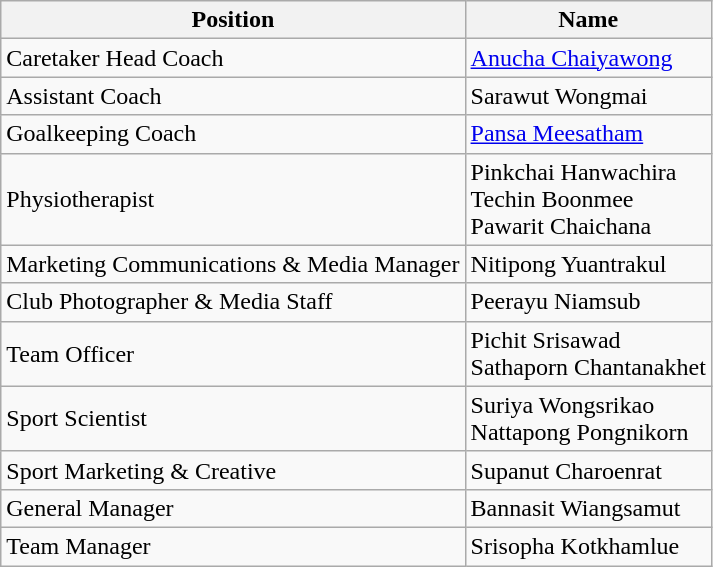<table class="wikitable">
<tr>
<th>Position</th>
<th>Name</th>
</tr>
<tr>
<td>Caretaker Head Coach</td>
<td> <a href='#'>Anucha Chaiyawong</a></td>
</tr>
<tr>
<td>Assistant Coach</td>
<td> Sarawut Wongmai</td>
</tr>
<tr>
<td>Goalkeeping Coach</td>
<td> <a href='#'>Pansa Meesatham</a></td>
</tr>
<tr>
<td>Physiotherapist</td>
<td> Pinkchai Hanwachira <br>  Techin Boonmee <br>  Pawarit Chaichana</td>
</tr>
<tr>
<td>Marketing Communications & Media Manager</td>
<td> Nitipong Yuantrakul</td>
</tr>
<tr>
<td>Club Photographer & Media Staff</td>
<td> Peerayu Niamsub</td>
</tr>
<tr>
<td>Team Officer</td>
<td> Pichit Srisawad <br>  Sathaporn Chantanakhet</td>
</tr>
<tr>
<td>Sport Scientist</td>
<td> Suriya Wongsrikao <br>  Nattapong Pongnikorn</td>
</tr>
<tr>
<td>Sport Marketing & Creative</td>
<td> Supanut Charoenrat</td>
</tr>
<tr>
<td>General Manager</td>
<td> Bannasit Wiangsamut</td>
</tr>
<tr>
<td>Team Manager</td>
<td> Srisopha Kotkhamlue</td>
</tr>
</table>
